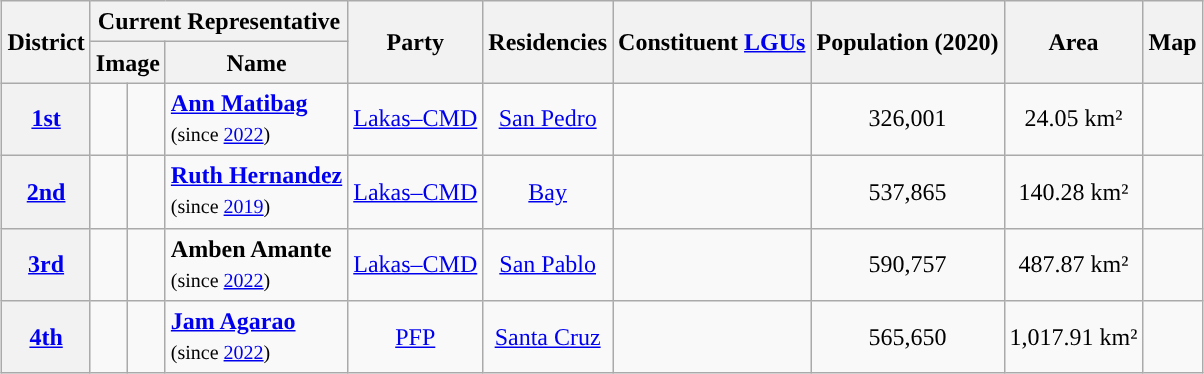<table class="wikitable sortable" style="margin: 1em auto; font-size:100%; line-height:20px; text-align:center">
<tr>
<th rowspan="2">District</th>
<th colspan="3">Current Representative</th>
<th rowspan="2">Party</th>
<th rowspan="2">Residencies</th>
<th rowspan="2">Constituent <a href='#'>LGUs</a></th>
<th rowspan="2">Population (2020)</th>
<th rowspan="2">Area</th>
<th rowspan="2">Map</th>
</tr>
<tr>
<th colspan="2">Image</th>
<th>Name</th>
</tr>
<tr>
<th><a href='#'>1st</a></th>
<td style="background:"></td>
<td></td>
<td style="text-align:left;"><strong><a href='#'>Ann Matibag</a></strong><br><small>(since <a href='#'>2022</a>)</small></td>
<td><a href='#'>Lakas–CMD</a></td>
<td><a href='#'>San Pedro</a></td>
<td></td>
<td>326,001</td>
<td>24.05 km²</td>
<td></td>
</tr>
<tr>
<th><a href='#'>2nd</a></th>
<td style="background:"></td>
<td></td>
<td style="text-align:left;"><strong><a href='#'>Ruth Hernandez</a></strong><br><small>(since <a href='#'>2019</a>)</small></td>
<td><a href='#'>Lakas–CMD</a></td>
<td><a href='#'>Bay</a></td>
<td></td>
<td>537,865</td>
<td>140.28 km²</td>
<td></td>
</tr>
<tr>
<th><a href='#'>3rd</a></th>
<td style="background:"></td>
<td></td>
<td style="text-align:left;"><strong>Amben Amante</strong><br><small>(since <a href='#'>2022</a>)</small></td>
<td><a href='#'>Lakas–CMD</a></td>
<td><a href='#'>San Pablo</a></td>
<td></td>
<td>590,757</td>
<td>487.87 km²</td>
<td></td>
</tr>
<tr>
<th><a href='#'>4th</a></th>
<td style="background:"></td>
<td></td>
<td style="text-align:left;"><strong><a href='#'>Jam Agarao</a></strong><br><small>(since <a href='#'>2022</a>)</small></td>
<td><a href='#'>PFP</a></td>
<td><a href='#'>Santa Cruz</a></td>
<td></td>
<td>565,650</td>
<td>1,017.91 km²</td>
<td></td>
</tr>
</table>
